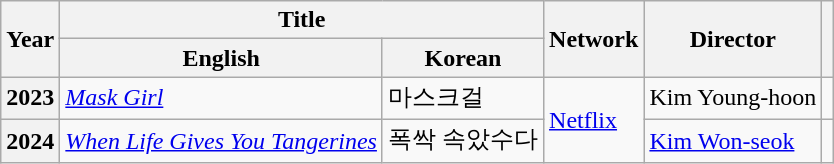<table class="wikitable plainrowheaders">
<tr>
<th rowspan="2">Year</th>
<th colspan="2">Title</th>
<th rowspan="2">Network</th>
<th rowspan="2">Director</th>
<th rowspan="2" class="unsortable"></th>
</tr>
<tr>
<th>English</th>
<th>Korean</th>
</tr>
<tr>
<th scope="row">2023</th>
<td><em><a href='#'>Mask Girl</a></em></td>
<td>마스크걸</td>
<td rowspan="2"><a href='#'>Netflix</a></td>
<td>Kim Young-hoon</td>
<td></td>
</tr>
<tr>
<th scope="row">2024</th>
<td><em><a href='#'>When Life Gives You Tangerines</a></em></td>
<td>폭싹 속았수다</td>
<td><a href='#'>Kim Won-seok</a></td>
<td></td>
</tr>
</table>
